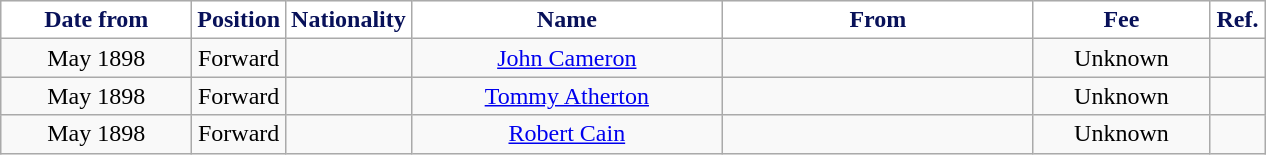<table class="wikitable" style="text-align:center">
<tr>
<th style="background:#FFFFFF; color:#081159; width:120px;">Date from</th>
<th style="background:#FFFFFF; color:#081159; width:50px;">Position</th>
<th style="background:#FFFFFF; color:#081159; width:50px;">Nationality</th>
<th style="background:#FFFFFF; color:#081159; width:200px;">Name</th>
<th style="background:#FFFFFF; color:#081159; width:200px;">From</th>
<th style="background:#FFFFFF; color:#081159; width:110px;">Fee</th>
<th style="background:#FFFFFF; color:#081159; width:30px;">Ref.</th>
</tr>
<tr>
<td>May 1898</td>
<td>Forward</td>
<td></td>
<td><a href='#'>John Cameron</a></td>
<td></td>
<td>Unknown</td>
<td></td>
</tr>
<tr>
<td>May 1898</td>
<td>Forward</td>
<td></td>
<td><a href='#'>Tommy Atherton</a></td>
<td></td>
<td>Unknown</td>
<td></td>
</tr>
<tr>
<td>May 1898</td>
<td>Forward</td>
<td></td>
<td><a href='#'>Robert Cain</a></td>
<td></td>
<td>Unknown</td>
<td></td>
</tr>
</table>
